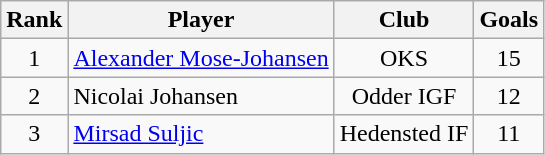<table class="wikitable" style="text-align:center">
<tr>
<th>Rank</th>
<th>Player</th>
<th>Club</th>
<th>Goals</th>
</tr>
<tr>
<td>1</td>
<td align=left> <a href='#'>Alexander Mose-Johansen</a></td>
<td>OKS</td>
<td>15</td>
</tr>
<tr>
<td>2</td>
<td align=left> Nicolai Johansen</td>
<td>Odder IGF</td>
<td>12</td>
</tr>
<tr>
<td>3</td>
<td align=left> <a href='#'>Mirsad Suljic</a></td>
<td>Hedensted IF</td>
<td>11</td>
</tr>
</table>
